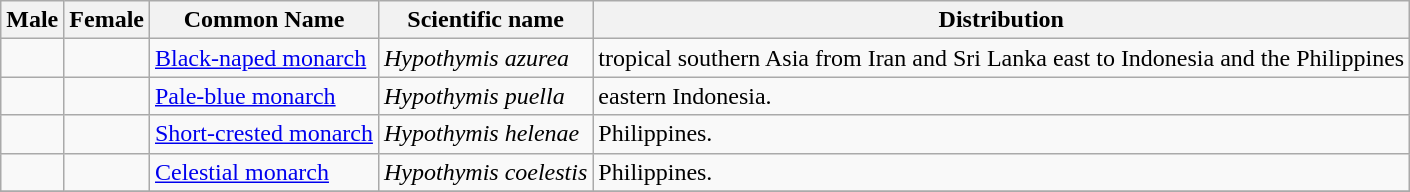<table class="wikitable">
<tr>
<th>Male</th>
<th>Female</th>
<th>Common Name</th>
<th>Scientific name</th>
<th>Distribution</th>
</tr>
<tr>
<td></td>
<td></td>
<td><a href='#'>Black-naped monarch</a></td>
<td><em>Hypothymis azurea</em></td>
<td>tropical southern Asia from Iran and Sri Lanka east to Indonesia and the Philippines</td>
</tr>
<tr>
<td></td>
<td></td>
<td><a href='#'>Pale-blue monarch</a></td>
<td><em>Hypothymis puella</em></td>
<td>eastern Indonesia.</td>
</tr>
<tr>
<td></td>
<td></td>
<td><a href='#'>Short-crested monarch</a></td>
<td><em>Hypothymis helenae</em></td>
<td>Philippines.</td>
</tr>
<tr>
<td></td>
<td></td>
<td><a href='#'>Celestial monarch</a></td>
<td><em>Hypothymis coelestis</em></td>
<td>Philippines.</td>
</tr>
<tr>
</tr>
</table>
